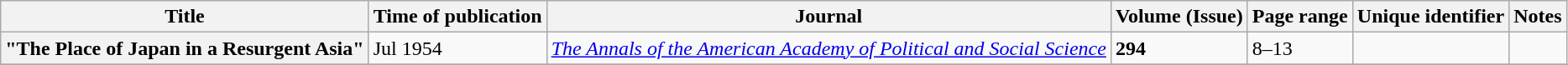<table class="wikitable sortable plainrowheaders" style="margin-right: 0;">
<tr>
<th scope="col" class="unsortable">Title</th>
<th scope="col">Time of publication</th>
<th scope="col" class="unsortable">Journal</th>
<th scope="col" class="unsortable">Volume (Issue)</th>
<th scope="col" class="unsortable">Page range</th>
<th scope="col" class="unsortable">Unique identifier</th>
<th scope="col" class="unsortable">Notes</th>
</tr>
<tr>
<th scope="row">"The Place of Japan in a Resurgent Asia"</th>
<td>Jul 1954</td>
<td><em><a href='#'>The Annals of the American Academy of Political and Social Science</a></em></td>
<td><strong>294</strong></td>
<td>8–13</td>
<td></td>
<td></td>
</tr>
<tr>
</tr>
</table>
